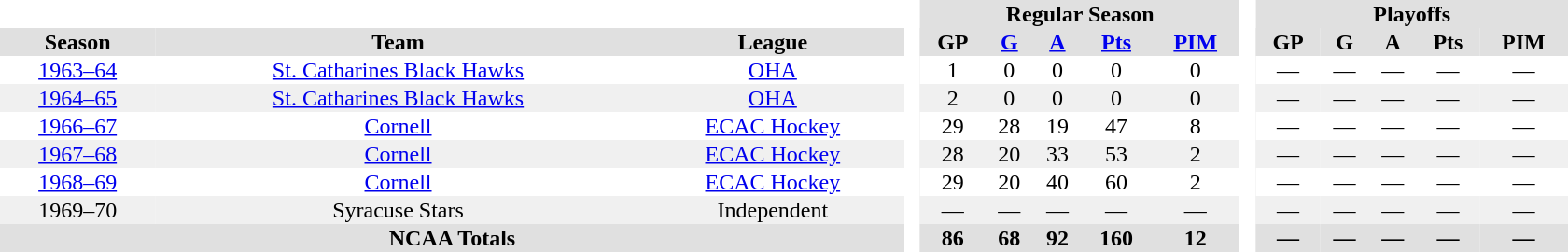<table border="0" cellpadding="1" cellspacing="0" style="text-align:center; width:70em">
<tr bgcolor="#e0e0e0">
<th colspan="3"  bgcolor="#ffffff"> </th>
<th rowspan="99" bgcolor="#ffffff"> </th>
<th colspan="5">Regular Season</th>
<th rowspan="99" bgcolor="#ffffff"> </th>
<th colspan="5">Playoffs</th>
</tr>
<tr bgcolor="#e0e0e0">
<th>Season</th>
<th>Team</th>
<th>League</th>
<th>GP</th>
<th><a href='#'>G</a></th>
<th><a href='#'>A</a></th>
<th><a href='#'>Pts</a></th>
<th><a href='#'>PIM</a></th>
<th>GP</th>
<th>G</th>
<th>A</th>
<th>Pts</th>
<th>PIM</th>
</tr>
<tr>
<td><a href='#'>1963–64</a></td>
<td><a href='#'>St. Catharines Black Hawks</a></td>
<td><a href='#'>OHA</a></td>
<td>1</td>
<td>0</td>
<td>0</td>
<td>0</td>
<td>0</td>
<td>—</td>
<td>—</td>
<td>—</td>
<td>—</td>
<td>—</td>
</tr>
<tr bgcolor=f0f0f0>
<td><a href='#'>1964–65</a></td>
<td><a href='#'>St. Catharines Black Hawks</a></td>
<td><a href='#'>OHA</a></td>
<td>2</td>
<td>0</td>
<td>0</td>
<td>0</td>
<td>0</td>
<td>—</td>
<td>—</td>
<td>—</td>
<td>—</td>
<td>—</td>
</tr>
<tr>
<td><a href='#'>1966–67</a></td>
<td><a href='#'>Cornell</a></td>
<td><a href='#'>ECAC Hockey</a></td>
<td>29</td>
<td>28</td>
<td>19</td>
<td>47</td>
<td>8</td>
<td>—</td>
<td>—</td>
<td>—</td>
<td>—</td>
<td>—</td>
</tr>
<tr bgcolor=f0f0f0>
<td><a href='#'>1967–68</a></td>
<td><a href='#'>Cornell</a></td>
<td><a href='#'>ECAC Hockey</a></td>
<td>28</td>
<td>20</td>
<td>33</td>
<td>53</td>
<td>2</td>
<td>—</td>
<td>—</td>
<td>—</td>
<td>—</td>
<td>—</td>
</tr>
<tr>
<td><a href='#'>1968–69</a></td>
<td><a href='#'>Cornell</a></td>
<td><a href='#'>ECAC Hockey</a></td>
<td>29</td>
<td>20</td>
<td>40</td>
<td>60</td>
<td>2</td>
<td>—</td>
<td>—</td>
<td>—</td>
<td>—</td>
<td>—</td>
</tr>
<tr bgcolor=f0f0f0>
<td>1969–70</td>
<td>Syracuse Stars</td>
<td>Independent</td>
<td>—</td>
<td>—</td>
<td>—</td>
<td>—</td>
<td>—</td>
<td>—</td>
<td>—</td>
<td>—</td>
<td>—</td>
<td>—</td>
</tr>
<tr bgcolor="#e0e0e0">
<th colspan="3">NCAA Totals</th>
<th>86</th>
<th>68</th>
<th>92</th>
<th>160</th>
<th>12</th>
<th>—</th>
<th>—</th>
<th>—</th>
<th>—</th>
<th>—</th>
</tr>
</table>
